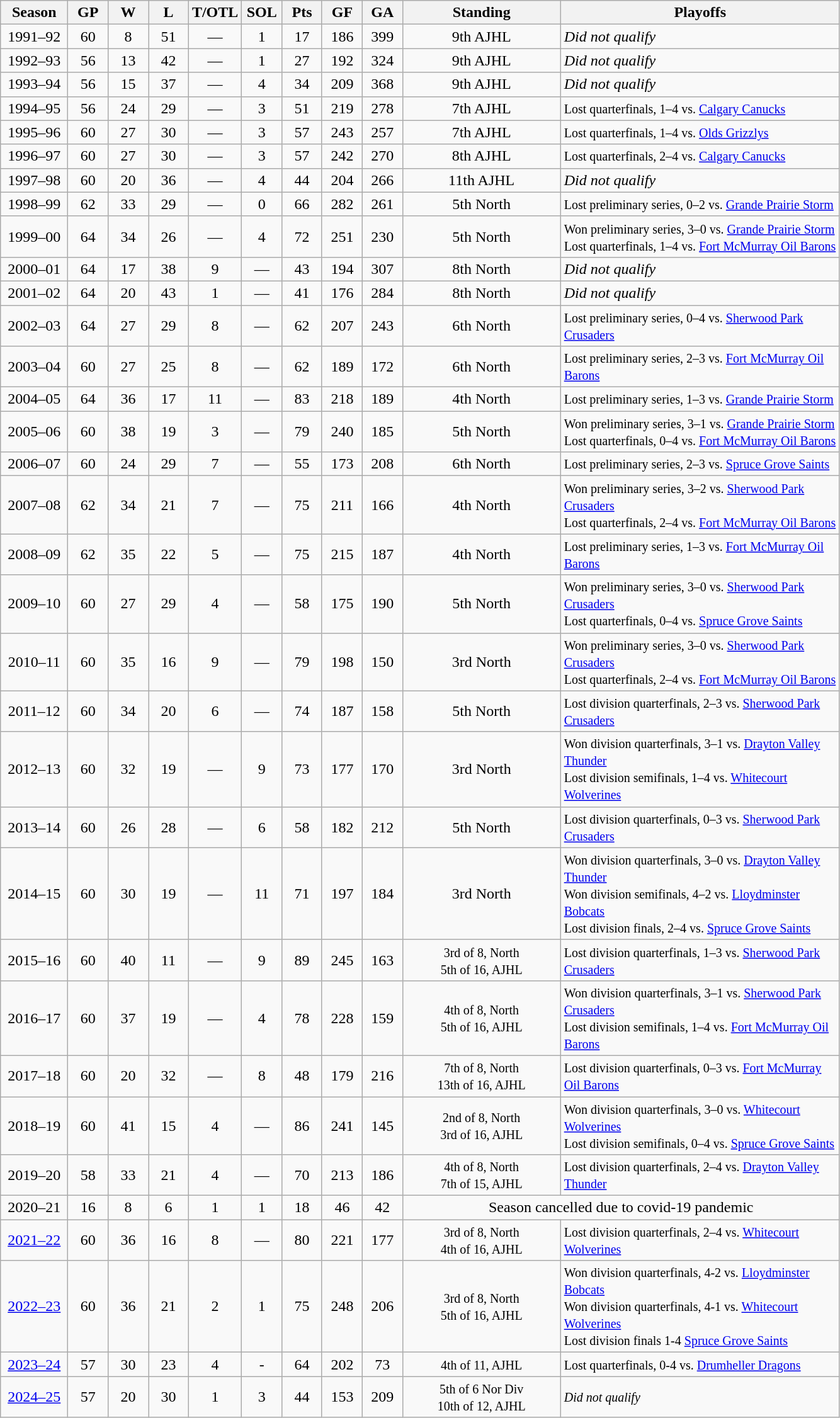<table class="wikitable sticky-header" style="text-align:center">
<tr>
<th style=width:4em>Season</th>
<th style=width:2.2em><abbr>GP</abbr></th>
<th style=width:2.2em><abbr>W</abbr></th>
<th style=width:2.2em><abbr>L</abbr></th>
<th style=width:2.2em><abbr>T/OTL</abbr></th>
<th style=width:2.2em><abbr>SOL</abbr></th>
<th style=width:2.2em><abbr>Pts</abbr></th>
<th style=width:2.2em><abbr>GF</abbr></th>
<th style=width:2.2em><abbr>GA</abbr></th>
<th style=width:10em>Standing</th>
<th style=width:18em>Playoffs<br></th>
</tr>
<tr>
<td>1991–92</td>
<td>60</td>
<td>8</td>
<td>51</td>
<td>—</td>
<td>1</td>
<td>17</td>
<td>186</td>
<td>399</td>
<td>9th AJHL</td>
<td align=left><em>Did not qualify</em></td>
</tr>
<tr>
<td>1992–93</td>
<td>56</td>
<td>13</td>
<td>42</td>
<td>—</td>
<td>1</td>
<td>27</td>
<td>192</td>
<td>324</td>
<td>9th AJHL</td>
<td align=left><em>Did not qualify</em></td>
</tr>
<tr>
<td>1993–94</td>
<td>56</td>
<td>15</td>
<td>37</td>
<td>—</td>
<td>4</td>
<td>34</td>
<td>209</td>
<td>368</td>
<td>9th AJHL</td>
<td align=left><em>Did not qualify</em></td>
</tr>
<tr>
<td>1994–95</td>
<td>56</td>
<td>24</td>
<td>29</td>
<td>—</td>
<td>3</td>
<td>51</td>
<td>219</td>
<td>278</td>
<td>7th AJHL</td>
<td align=left><small>Lost quarterfinals, 1–4 vs. <a href='#'>Calgary Canucks</a></small></td>
</tr>
<tr>
<td>1995–96</td>
<td>60</td>
<td>27</td>
<td>30</td>
<td>—</td>
<td>3</td>
<td>57</td>
<td>243</td>
<td>257</td>
<td>7th AJHL</td>
<td align=left><small>Lost quarterfinals, 1–4 vs. <a href='#'>Olds Grizzlys</a></small></td>
</tr>
<tr>
<td>1996–97</td>
<td>60</td>
<td>27</td>
<td>30</td>
<td>—</td>
<td>3</td>
<td>57</td>
<td>242</td>
<td>270</td>
<td>8th AJHL</td>
<td align=left><small>Lost quarterfinals, 2–4 vs. <a href='#'>Calgary Canucks</a></small></td>
</tr>
<tr>
<td>1997–98</td>
<td>60</td>
<td>20</td>
<td>36</td>
<td>—</td>
<td>4</td>
<td>44</td>
<td>204</td>
<td>266</td>
<td>11th AJHL</td>
<td align=left><em>Did not qualify</em></td>
</tr>
<tr>
<td>1998–99</td>
<td>62</td>
<td>33</td>
<td>29</td>
<td>—</td>
<td>0</td>
<td>66</td>
<td>282</td>
<td>261</td>
<td>5th North</td>
<td align=left><small>Lost preliminary series, 0–2 vs. <a href='#'>Grande Prairie Storm</a></small></td>
</tr>
<tr>
<td>1999–00</td>
<td>64</td>
<td>34</td>
<td>26</td>
<td>—</td>
<td>4</td>
<td>72</td>
<td>251</td>
<td>230</td>
<td>5th North</td>
<td align=left><small>Won preliminary series, 3–0 vs. <a href='#'>Grande Prairie Storm</a><br>Lost quarterfinals, 1–4 vs. <a href='#'>Fort McMurray Oil Barons</a></small></td>
</tr>
<tr>
<td>2000–01</td>
<td>64</td>
<td>17</td>
<td>38</td>
<td>9</td>
<td>—</td>
<td>43</td>
<td>194</td>
<td>307</td>
<td>8th North</td>
<td align=left><em>Did not qualify</em></td>
</tr>
<tr>
<td>2001–02</td>
<td>64</td>
<td>20</td>
<td>43</td>
<td>1</td>
<td>—</td>
<td>41</td>
<td>176</td>
<td>284</td>
<td>8th North</td>
<td align=left><em>Did not qualify</em></td>
</tr>
<tr>
<td>2002–03</td>
<td>64</td>
<td>27</td>
<td>29</td>
<td>8</td>
<td>—</td>
<td>62</td>
<td>207</td>
<td>243</td>
<td>6th North</td>
<td align=left><small>Lost preliminary series, 0–4 vs. <a href='#'>Sherwood Park Crusaders</a></small></td>
</tr>
<tr>
<td>2003–04</td>
<td>60</td>
<td>27</td>
<td>25</td>
<td>8</td>
<td>—</td>
<td>62</td>
<td>189</td>
<td>172</td>
<td>6th North</td>
<td align=left><small>Lost preliminary series, 2–3 vs. <a href='#'>Fort McMurray Oil Barons</a></small></td>
</tr>
<tr>
<td>2004–05</td>
<td>64</td>
<td>36</td>
<td>17</td>
<td>11</td>
<td>—</td>
<td>83</td>
<td>218</td>
<td>189</td>
<td>4th North</td>
<td align=left><small>Lost preliminary series, 1–3 vs. <a href='#'>Grande Prairie Storm</a></small></td>
</tr>
<tr>
<td>2005–06</td>
<td>60</td>
<td>38</td>
<td>19</td>
<td>3</td>
<td>—</td>
<td>79</td>
<td>240</td>
<td>185</td>
<td>5th North</td>
<td align=left><small>Won preliminary series, 3–1 vs. <a href='#'>Grande Prairie Storm</a><br>Lost quarterfinals, 0–4 vs. <a href='#'>Fort McMurray Oil Barons</a></small></td>
</tr>
<tr>
<td>2006–07</td>
<td>60</td>
<td>24</td>
<td>29</td>
<td>7</td>
<td>—</td>
<td>55</td>
<td>173</td>
<td>208</td>
<td>6th North</td>
<td align=left><small>Lost preliminary series, 2–3 vs. <a href='#'>Spruce Grove Saints</a></small></td>
</tr>
<tr>
<td>2007–08</td>
<td>62</td>
<td>34</td>
<td>21</td>
<td>7</td>
<td>—</td>
<td>75</td>
<td>211</td>
<td>166</td>
<td>4th North</td>
<td align=left><small>Won preliminary series, 3–2 vs. <a href='#'>Sherwood Park Crusaders</a><br>Lost quarterfinals, 2–4 vs. <a href='#'>Fort McMurray Oil Barons</a></small></td>
</tr>
<tr>
<td>2008–09</td>
<td>62</td>
<td>35</td>
<td>22</td>
<td>5</td>
<td>—</td>
<td>75</td>
<td>215</td>
<td>187</td>
<td>4th North</td>
<td align=left><small>Lost preliminary series, 1–3 vs. <a href='#'>Fort McMurray Oil Barons</a></small></td>
</tr>
<tr>
<td>2009–10</td>
<td>60</td>
<td>27</td>
<td>29</td>
<td>4</td>
<td>—</td>
<td>58</td>
<td>175</td>
<td>190</td>
<td>5th North</td>
<td align=left><small>Won preliminary series, 3–0 vs. <a href='#'>Sherwood Park Crusaders</a><br>Lost quarterfinals, 0–4 vs. <a href='#'>Spruce Grove Saints</a></small></td>
</tr>
<tr>
<td>2010–11</td>
<td>60</td>
<td>35</td>
<td>16</td>
<td>9</td>
<td>—</td>
<td>79</td>
<td>198</td>
<td>150</td>
<td>3rd North</td>
<td align=left><small>Won preliminary series, 3–0 vs. <a href='#'>Sherwood Park Crusaders</a><br>Lost quarterfinals, 2–4 vs. <a href='#'>Fort McMurray Oil Barons</a></small></td>
</tr>
<tr>
<td>2011–12</td>
<td>60</td>
<td>34</td>
<td>20</td>
<td>6</td>
<td>—</td>
<td>74</td>
<td>187</td>
<td>158</td>
<td>5th North</td>
<td align=left><small>Lost division quarterfinals, 2–3 vs. <a href='#'>Sherwood Park Crusaders</a></small></td>
</tr>
<tr>
<td>2012–13</td>
<td>60</td>
<td>32</td>
<td>19</td>
<td>—</td>
<td>9</td>
<td>73</td>
<td>177</td>
<td>170</td>
<td>3rd North</td>
<td align=left><small>Won division quarterfinals, 3–1 vs. <a href='#'>Drayton Valley Thunder</a><br>Lost division semifinals, 1–4 vs. <a href='#'>Whitecourt Wolverines</a></small></td>
</tr>
<tr>
<td>2013–14</td>
<td>60</td>
<td>26</td>
<td>28</td>
<td>—</td>
<td>6</td>
<td>58</td>
<td>182</td>
<td>212</td>
<td>5th North</td>
<td align=left><small>Lost division quarterfinals, 0–3 vs. <a href='#'>Sherwood Park Crusaders</a></small></td>
</tr>
<tr>
<td>2014–15</td>
<td>60</td>
<td>30</td>
<td>19</td>
<td>—</td>
<td>11</td>
<td>71</td>
<td>197</td>
<td>184</td>
<td>3rd North</td>
<td align=left><small>Won division quarterfinals, 3–0 vs. <a href='#'>Drayton Valley Thunder</a><br>Won division semifinals, 4–2 vs. <a href='#'>Lloydminster Bobcats</a><br>Lost division finals, 2–4 vs. <a href='#'>Spruce Grove Saints</a></small></td>
</tr>
<tr>
<td>2015–16</td>
<td>60</td>
<td>40</td>
<td>11</td>
<td>—</td>
<td>9</td>
<td>89</td>
<td>245</td>
<td>163</td>
<td><small>3rd of 8, North<br>5th of 16, AJHL</small></td>
<td align=left><small>Lost division quarterfinals, 1–3 vs. <a href='#'>Sherwood Park Crusaders</a></small></td>
</tr>
<tr>
<td>2016–17</td>
<td>60</td>
<td>37</td>
<td>19</td>
<td>—</td>
<td>4</td>
<td>78</td>
<td>228</td>
<td>159</td>
<td><small>4th of 8, North<br>5th of 16, AJHL</small></td>
<td align=left><small>Won division quarterfinals, 3–1 vs. <a href='#'>Sherwood Park Crusaders</a><br>Lost division semifinals, 1–4 vs. <a href='#'>Fort McMurray Oil Barons</a></small></td>
</tr>
<tr>
<td>2017–18</td>
<td>60</td>
<td>20</td>
<td>32</td>
<td>—</td>
<td>8</td>
<td>48</td>
<td>179</td>
<td>216</td>
<td><small>7th of 8, North<br>13th of 16, AJHL</small></td>
<td align=left><small>Lost division quarterfinals, 0–3 vs. <a href='#'>Fort McMurray Oil Barons</a></small></td>
</tr>
<tr>
<td>2018–19</td>
<td>60</td>
<td>41</td>
<td>15</td>
<td>4</td>
<td>—</td>
<td>86</td>
<td>241</td>
<td>145</td>
<td><small>2nd of 8, North<br>3rd of 16, AJHL</small></td>
<td align=left><small>Won division quarterfinals, 3–0 vs. <a href='#'>Whitecourt Wolverines</a><br>Lost division semifinals, 0–4 vs. <a href='#'>Spruce Grove Saints</a></small></td>
</tr>
<tr>
<td>2019–20</td>
<td>58</td>
<td>33</td>
<td>21</td>
<td>4</td>
<td>—</td>
<td>70</td>
<td>213</td>
<td>186</td>
<td><small>4th of 8, North<br>7th of 15, AJHL</small></td>
<td align=left><small>Lost division quarterfinals, 2–4 vs. <a href='#'>Drayton Valley Thunder</a></small></td>
</tr>
<tr>
<td>2020–21</td>
<td>16</td>
<td>8</td>
<td>6</td>
<td>1</td>
<td>1</td>
<td>18</td>
<td>46</td>
<td>42</td>
<td align=center colspan=2>Season cancelled due to covid-19 pandemic</td>
</tr>
<tr>
<td><a href='#'>2021–22</a></td>
<td>60</td>
<td>36</td>
<td>16</td>
<td>8</td>
<td>—</td>
<td>80</td>
<td>221</td>
<td>177</td>
<td><small>3rd of 8, North<br>4th of 16, AJHL</small></td>
<td align=left><small>Lost division quarterfinals, 2–4 vs. <a href='#'>Whitecourt Wolverines</a></small></td>
</tr>
<tr>
<td><a href='#'>2022–23</a></td>
<td>60</td>
<td>36</td>
<td>21</td>
<td>2</td>
<td>1</td>
<td>75</td>
<td>248</td>
<td>206</td>
<td><small>3rd of 8, North<br>5th of 16, AJHL</small></td>
<td align=left><small>Won division quarterfinals, 4-2 vs. <a href='#'>Lloydminster Bobcats</a><br>Won division quarterfinals, 4-1 vs. <a href='#'>Whitecourt Wolverines</a><br>Lost division finals 1-4 <a href='#'>Spruce Grove Saints</a></small></td>
</tr>
<tr>
<td><a href='#'>2023–24</a></td>
<td>57</td>
<td>30</td>
<td>23</td>
<td>4</td>
<td>-</td>
<td>64</td>
<td>202</td>
<td>73</td>
<td><small>4th of 11, AJHL</small></td>
<td align=left><small>Lost quarterfinals, 0-4 vs. <a href='#'>Drumheller Dragons</a></small></td>
</tr>
<tr>
<td><a href='#'>2024–25</a></td>
<td>57</td>
<td>20</td>
<td>30</td>
<td>1</td>
<td>3</td>
<td>44</td>
<td>153</td>
<td>209</td>
<td><small>5th of 6 Nor Div<br>10th of 12, AJHL</small></td>
<td align=left><small><em>Did not qualify</em></small></td>
</tr>
</table>
